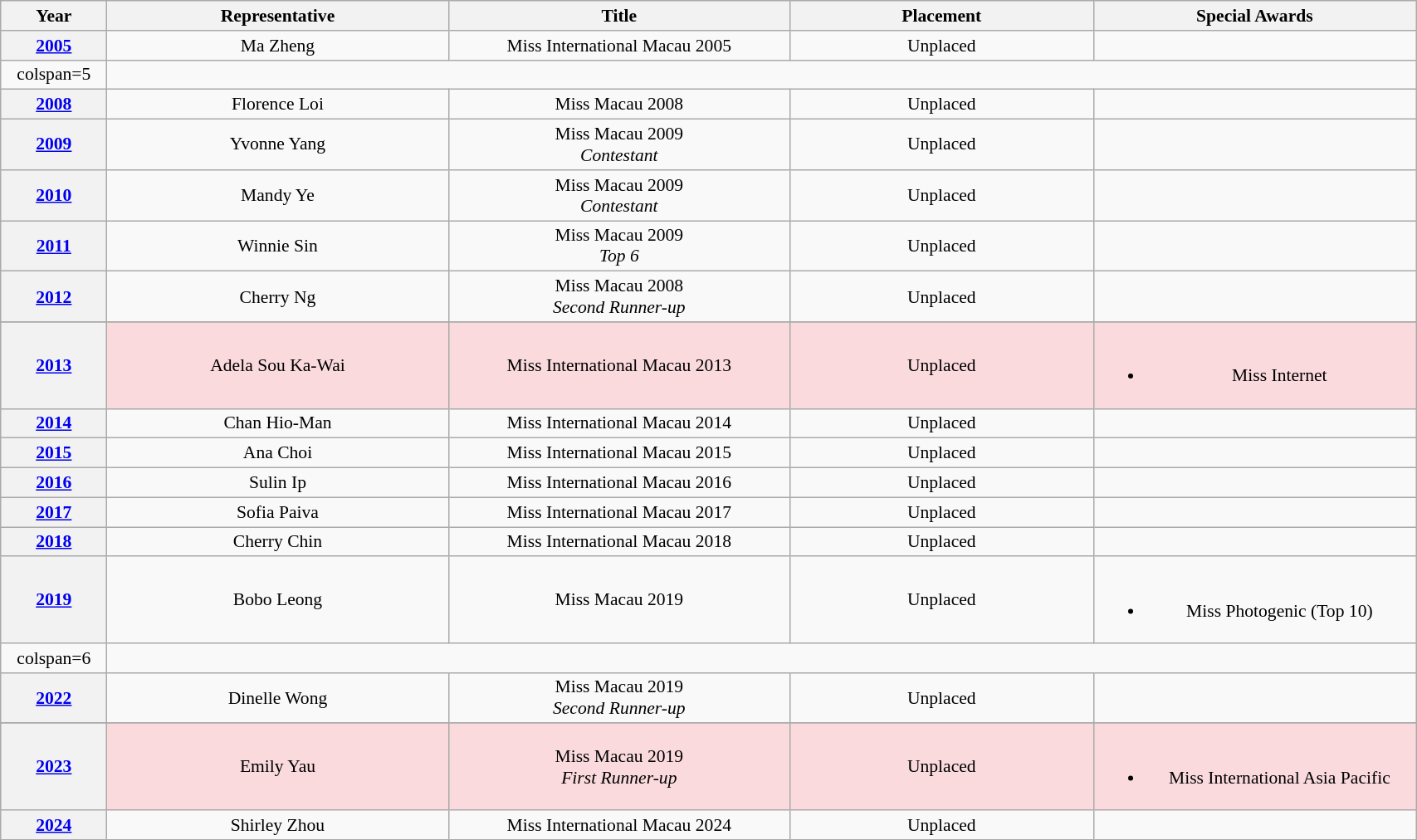<table class="wikitable" style="text-align:center; font-size:90%; line-height:17px; width:90%;">
<tr>
<th style="width:05%;" scope="col">Year</th>
<th style="width:18%;" scope="col">Representative</th>
<th style="width:18%;" scope="col">Title</th>
<th style="width:16%;" scope="col">Placement</th>
<th style="width:17%;" scope="col">Special Awards</th>
</tr>
<tr>
<th><a href='#'>2005</a></th>
<td>Ma Zheng</td>
<td>Miss International Macau 2005</td>
<td>Unplaced</td>
<td></td>
</tr>
<tr>
<td>colspan=5 </td>
</tr>
<tr>
<th><a href='#'>2008</a></th>
<td>Florence Loi</td>
<td>Miss Macau 2008</td>
<td>Unplaced</td>
<td></td>
</tr>
<tr>
<th><a href='#'>2009</a></th>
<td>Yvonne Yang</td>
<td>Miss Macau 2009<br><em>Contestant</em></td>
<td>Unplaced</td>
<td></td>
</tr>
<tr>
<th><a href='#'>2010</a></th>
<td>Mandy Ye</td>
<td>Miss Macau 2009<br><em>Contestant</em></td>
<td>Unplaced</td>
<td></td>
</tr>
<tr>
<th><a href='#'>2011</a></th>
<td>Winnie Sin</td>
<td>Miss Macau 2009<br><em>Top 6</em></td>
<td>Unplaced</td>
<td></td>
</tr>
<tr>
<th><a href='#'>2012</a></th>
<td>Cherry Ng</td>
<td>Miss Macau 2008<br><em>Second Runner-up</em></td>
<td>Unplaced</td>
<td></td>
</tr>
<tr>
</tr>
<tr style="background-color:#FADADD; ">
<th><a href='#'>2013</a></th>
<td>Adela Sou Ka-Wai</td>
<td>Miss International Macau 2013</td>
<td>Unplaced</td>
<td><br><ul><li>Miss Internet</li></ul></td>
</tr>
<tr>
<th><a href='#'>2014</a></th>
<td>Chan Hio-Man</td>
<td>Miss International Macau 2014</td>
<td>Unplaced</td>
<td></td>
</tr>
<tr>
<th><a href='#'>2015</a></th>
<td>Ana Choi</td>
<td>Miss International Macau 2015</td>
<td>Unplaced</td>
<td></td>
</tr>
<tr>
<th><a href='#'>2016</a></th>
<td>Sulin Ip</td>
<td>Miss International Macau 2016</td>
<td>Unplaced</td>
<td></td>
</tr>
<tr>
<th><a href='#'>2017</a></th>
<td>Sofia Paiva</td>
<td>Miss International Macau 2017</td>
<td>Unplaced</td>
<td></td>
</tr>
<tr>
<th><a href='#'>2018</a></th>
<td>Cherry Chin</td>
<td>Miss International Macau 2018</td>
<td>Unplaced</td>
<td></td>
</tr>
<tr>
<th><a href='#'>2019</a></th>
<td>Bobo Leong</td>
<td>Miss Macau 2019</td>
<td>Unplaced</td>
<td><br><ul><li>Miss Photogenic (Top 10)</li></ul></td>
</tr>
<tr>
<td>colspan=6 </td>
</tr>
<tr>
<th><a href='#'>2022</a></th>
<td>Dinelle Wong</td>
<td>Miss Macau 2019<br><em>Second Runner-up</em></td>
<td>Unplaced</td>
<td></td>
</tr>
<tr>
</tr>
<tr style="background-color:#FADADD; ">
<th><a href='#'>2023</a></th>
<td>Emily  Yau</td>
<td>Miss Macau 2019<br><em>First Runner-up</em></td>
<td>Unplaced</td>
<td><br><ul><li>Miss International Asia Pacific</li></ul></td>
</tr>
<tr>
<th><a href='#'>2024</a></th>
<td>Shirley Zhou</td>
<td>Miss International Macau 2024</td>
<td>Unplaced</td>
<td></td>
</tr>
</table>
